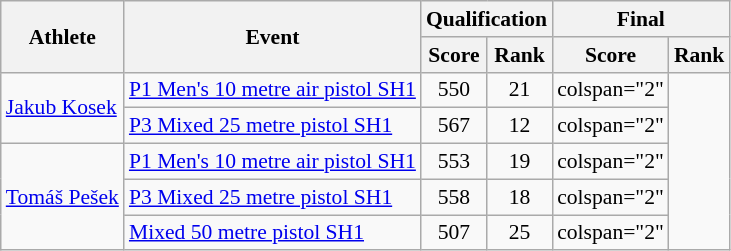<table class=wikitable style="font-size:90%">
<tr>
<th rowspan="2">Athlete</th>
<th rowspan="2">Event</th>
<th colspan="2">Qualification</th>
<th colspan="2">Final</th>
</tr>
<tr>
<th>Score</th>
<th>Rank</th>
<th>Score</th>
<th>Rank</th>
</tr>
<tr align=center>
<td align=left rowspan=2><a href='#'>Jakub Kosek</a></td>
<td align=left><a href='#'>P1 Men's 10 metre air pistol SH1</a></td>
<td>550</td>
<td>21</td>
<td>colspan="2" </td>
</tr>
<tr align=center>
<td align=left><a href='#'>P3 Mixed 25 metre pistol SH1</a></td>
<td>567</td>
<td>12</td>
<td>colspan="2" </td>
</tr>
<tr align=center>
<td align=left rowspan=3><a href='#'>Tomáš Pešek</a></td>
<td align=left><a href='#'>P1 Men's 10 metre air pistol SH1</a></td>
<td>553</td>
<td>19</td>
<td>colspan="2" </td>
</tr>
<tr align=center>
<td align=left><a href='#'>P3 Mixed 25 metre pistol SH1</a></td>
<td>558</td>
<td>18</td>
<td>colspan="2" </td>
</tr>
<tr align=center>
<td align=left><a href='#'>Mixed 50 metre pistol SH1</a></td>
<td>507</td>
<td>25</td>
<td>colspan="2" </td>
</tr>
</table>
